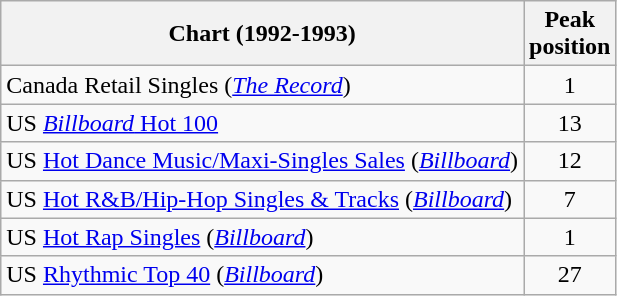<table class="wikitable sortable">
<tr>
<th>Chart (1992-1993)</th>
<th>Peak<br>position</th>
</tr>
<tr>
<td>Canada Retail Singles (<em><a href='#'>The Record</a></em>)</td>
<td align=center>1</td>
</tr>
<tr>
<td>US <a href='#'><em>Billboard</em> Hot 100</a></td>
<td align=center>13</td>
</tr>
<tr>
<td>US <a href='#'>Hot Dance Music/Maxi-Singles Sales</a> (<em><a href='#'>Billboard</a></em>)</td>
<td align=center>12</td>
</tr>
<tr>
<td>US <a href='#'>Hot R&B/Hip-Hop Singles & Tracks</a> (<em><a href='#'>Billboard</a></em>)</td>
<td align=center>7</td>
</tr>
<tr>
<td>US <a href='#'>Hot Rap Singles</a> (<em><a href='#'>Billboard</a></em>)</td>
<td align=center>1</td>
</tr>
<tr>
<td>US <a href='#'>Rhythmic Top 40</a> (<em><a href='#'>Billboard</a></em>)</td>
<td align=center>27</td>
</tr>
</table>
